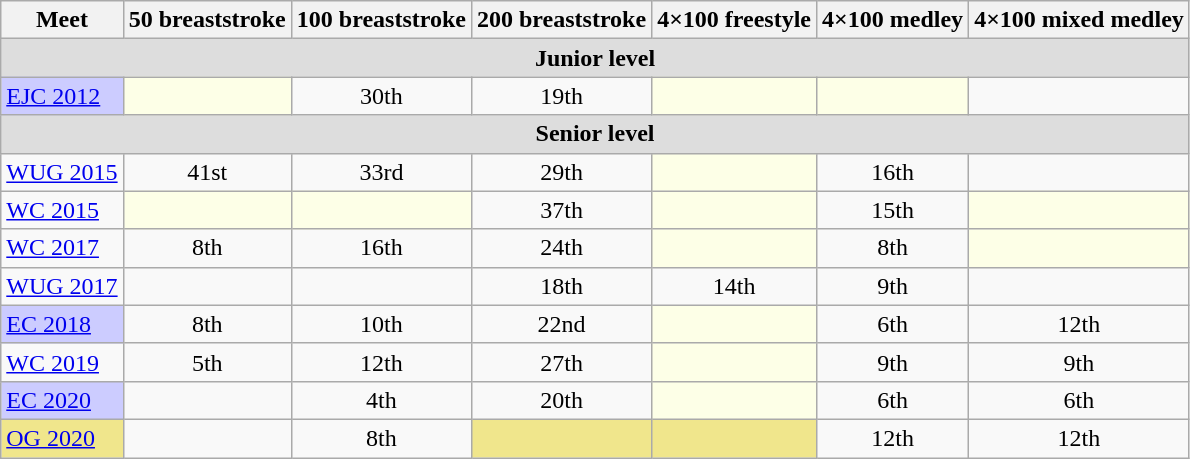<table class="sortable wikitable">
<tr>
<th>Meet</th>
<th class="unsortable">50 breaststroke</th>
<th class="unsortable">100 breaststroke</th>
<th class="unsortable">200 breaststroke</th>
<th class="unsortable">4×100 freestyle</th>
<th class="unsortable">4×100 medley</th>
<th class="unsortable">4×100 mixed medley</th>
</tr>
<tr bgcolor="#DDDDDD">
<td colspan="7" align="center"><strong>Junior level</strong></td>
</tr>
<tr>
<td style="background:#ccccff"><a href='#'>EJC 2012</a></td>
<td style="background:#fdffe7"></td>
<td align="center">30th</td>
<td align="center">19th</td>
<td style="background:#fdffe7"></td>
<td style="background:#fdffe7"></td>
<td></td>
</tr>
<tr bgcolor="#DDDDDD">
<td colspan="7" align="center"><strong>Senior level</strong></td>
</tr>
<tr>
<td><a href='#'>WUG 2015</a></td>
<td align="center">41st</td>
<td align="center">33rd</td>
<td align="center">29th</td>
<td style="background:#fdffe7"></td>
<td align="center">16th</td>
<td></td>
</tr>
<tr>
<td><a href='#'>WC 2015</a></td>
<td style="background:#fdffe7"></td>
<td style="background:#fdffe7"></td>
<td align="center">37th</td>
<td style="background:#fdffe7"></td>
<td align="center">15th</td>
<td style="background:#fdffe7"></td>
</tr>
<tr>
<td><a href='#'>WC 2017</a></td>
<td align="center">8th</td>
<td align="center">16th</td>
<td align="center">24th</td>
<td style="background:#fdffe7"></td>
<td align="center">8th</td>
<td style="background:#fdffe7"></td>
</tr>
<tr>
<td><a href='#'>WUG 2017</a></td>
<td align="center"></td>
<td align="center"></td>
<td align="center">18th</td>
<td align="center">14th</td>
<td align="center">9th</td>
<td></td>
</tr>
<tr>
<td style="background:#ccccff"><a href='#'>EC 2018</a></td>
<td align="center">8th</td>
<td align="center">10th</td>
<td align="center">22nd</td>
<td style="background:#fdffe7"></td>
<td align="center">6th</td>
<td align="center">12th</td>
</tr>
<tr>
<td><a href='#'>WC 2019</a></td>
<td align="center">5th</td>
<td align="center">12th</td>
<td align="center">27th</td>
<td style="background:#fdffe7"></td>
<td align="center">9th</td>
<td align="center">9th</td>
</tr>
<tr>
<td style="background:#ccccff"><a href='#'>EC 2020</a></td>
<td align="center"></td>
<td align="center">4th</td>
<td align="center">20th</td>
<td style="background:#fdffe7"></td>
<td align="center">6th</td>
<td align="center">6th</td>
</tr>
<tr>
<td style="background:#f0e68c"><a href='#'>OG 2020</a></td>
<td></td>
<td align="center">8th</td>
<td style="background:#f0e68c"></td>
<td style="background:#f0e68c"></td>
<td align="center">12th</td>
<td align="center">12th</td>
</tr>
</table>
